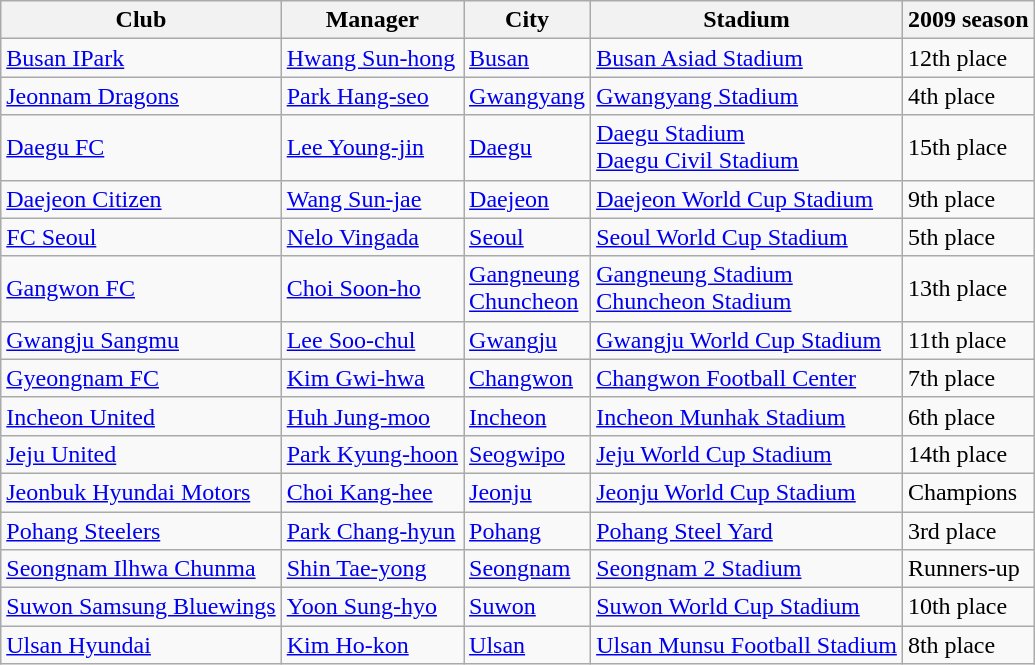<table class="wikitable sortable">
<tr>
<th>Club</th>
<th>Manager</th>
<th>City</th>
<th>Stadium</th>
<th>2009 season</th>
</tr>
<tr>
<td><a href='#'>Busan IPark</a></td>
<td> <a href='#'>Hwang Sun-hong</a></td>
<td><a href='#'>Busan</a></td>
<td><a href='#'>Busan Asiad Stadium</a></td>
<td>12th place</td>
</tr>
<tr>
<td><a href='#'>Jeonnam Dragons</a></td>
<td> <a href='#'>Park Hang-seo</a></td>
<td><a href='#'>Gwangyang</a></td>
<td><a href='#'>Gwangyang Stadium</a></td>
<td>4th place</td>
</tr>
<tr>
<td><a href='#'>Daegu FC</a></td>
<td> <a href='#'>Lee Young-jin</a></td>
<td><a href='#'>Daegu</a></td>
<td><a href='#'>Daegu Stadium</a><br><a href='#'>Daegu Civil Stadium</a></td>
<td>15th place</td>
</tr>
<tr>
<td><a href='#'>Daejeon Citizen</a></td>
<td> <a href='#'>Wang Sun-jae</a></td>
<td><a href='#'>Daejeon</a></td>
<td><a href='#'>Daejeon World Cup Stadium</a></td>
<td>9th place</td>
</tr>
<tr>
<td><a href='#'>FC Seoul</a></td>
<td> <a href='#'>Nelo Vingada</a></td>
<td><a href='#'>Seoul</a></td>
<td><a href='#'>Seoul World Cup Stadium</a></td>
<td>5th place</td>
</tr>
<tr>
<td><a href='#'>Gangwon FC</a></td>
<td> <a href='#'>Choi Soon-ho</a></td>
<td><a href='#'>Gangneung</a><br><a href='#'>Chuncheon</a></td>
<td><a href='#'>Gangneung Stadium</a><br><a href='#'>Chuncheon Stadium</a></td>
<td>13th place</td>
</tr>
<tr>
<td><a href='#'>Gwangju Sangmu</a></td>
<td> <a href='#'>Lee Soo-chul</a></td>
<td><a href='#'>Gwangju</a></td>
<td><a href='#'>Gwangju World Cup Stadium</a></td>
<td>11th place</td>
</tr>
<tr>
<td><a href='#'>Gyeongnam FC</a></td>
<td> <a href='#'>Kim Gwi-hwa</a></td>
<td><a href='#'>Changwon</a></td>
<td><a href='#'>Changwon Football Center</a></td>
<td>7th place</td>
</tr>
<tr>
<td><a href='#'>Incheon United</a></td>
<td> <a href='#'>Huh Jung-moo</a></td>
<td><a href='#'>Incheon</a></td>
<td><a href='#'>Incheon Munhak Stadium</a></td>
<td>6th place</td>
</tr>
<tr>
<td><a href='#'>Jeju United</a></td>
<td> <a href='#'>Park Kyung-hoon</a></td>
<td><a href='#'>Seogwipo</a></td>
<td><a href='#'>Jeju World Cup Stadium</a></td>
<td>14th place</td>
</tr>
<tr>
<td><a href='#'>Jeonbuk Hyundai Motors</a></td>
<td> <a href='#'>Choi Kang-hee</a></td>
<td><a href='#'>Jeonju</a></td>
<td><a href='#'>Jeonju World Cup Stadium</a></td>
<td>Champions</td>
</tr>
<tr>
<td><a href='#'>Pohang Steelers</a></td>
<td> <a href='#'>Park Chang-hyun</a></td>
<td><a href='#'>Pohang</a></td>
<td><a href='#'>Pohang Steel Yard</a></td>
<td>3rd place</td>
</tr>
<tr>
<td><a href='#'>Seongnam Ilhwa Chunma</a></td>
<td> <a href='#'>Shin Tae-yong</a></td>
<td><a href='#'>Seongnam</a></td>
<td><a href='#'>Seongnam 2 Stadium</a></td>
<td>Runners-up</td>
</tr>
<tr>
<td><a href='#'>Suwon Samsung Bluewings</a></td>
<td> <a href='#'>Yoon Sung-hyo</a></td>
<td><a href='#'>Suwon</a></td>
<td><a href='#'>Suwon World Cup Stadium</a></td>
<td>10th place</td>
</tr>
<tr>
<td><a href='#'>Ulsan Hyundai</a></td>
<td> <a href='#'>Kim Ho-kon</a></td>
<td><a href='#'>Ulsan</a></td>
<td><a href='#'>Ulsan Munsu Football Stadium</a></td>
<td>8th place</td>
</tr>
</table>
